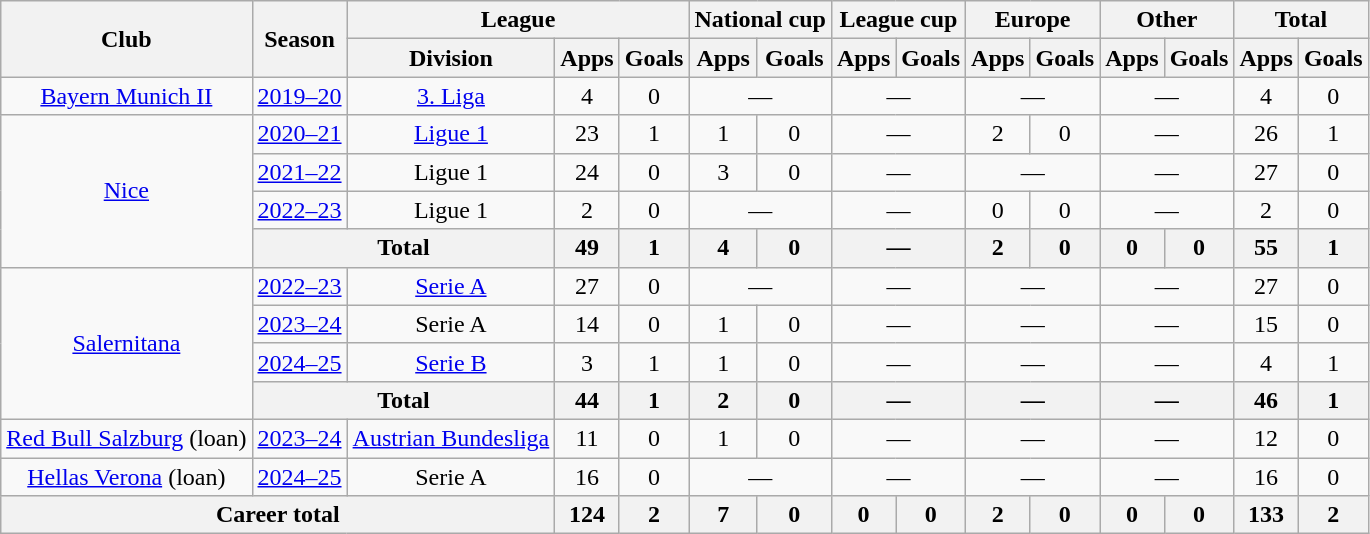<table class="wikitable" style="text-align: center">
<tr>
<th rowspan="2">Club</th>
<th rowspan="2">Season</th>
<th colspan="3">League</th>
<th colspan="2">National cup</th>
<th colspan="2">League cup</th>
<th colspan="2">Europe</th>
<th colspan="2">Other</th>
<th colspan="2">Total</th>
</tr>
<tr>
<th>Division</th>
<th>Apps</th>
<th>Goals</th>
<th>Apps</th>
<th>Goals</th>
<th>Apps</th>
<th>Goals</th>
<th>Apps</th>
<th>Goals</th>
<th>Apps</th>
<th>Goals</th>
<th>Apps</th>
<th>Goals</th>
</tr>
<tr>
<td><a href='#'>Bayern Munich II</a></td>
<td><a href='#'>2019–20</a></td>
<td><a href='#'>3. Liga</a></td>
<td>4</td>
<td>0</td>
<td colspan="2">—</td>
<td colspan="2">—</td>
<td colspan="2">—</td>
<td colspan="2">—</td>
<td>4</td>
<td>0</td>
</tr>
<tr>
<td rowspan="4"><a href='#'>Nice</a></td>
<td><a href='#'>2020–21</a></td>
<td><a href='#'>Ligue 1</a></td>
<td>23</td>
<td>1</td>
<td>1</td>
<td>0</td>
<td colspan="2">—</td>
<td>2</td>
<td>0</td>
<td colspan="2">—</td>
<td>26</td>
<td>1</td>
</tr>
<tr>
<td><a href='#'>2021–22</a></td>
<td>Ligue 1</td>
<td>24</td>
<td>0</td>
<td>3</td>
<td>0</td>
<td colspan="2">—</td>
<td colspan="2">—</td>
<td colspan="2">—</td>
<td>27</td>
<td>0</td>
</tr>
<tr>
<td><a href='#'>2022–23</a></td>
<td>Ligue 1</td>
<td>2</td>
<td>0</td>
<td colspan="2">—</td>
<td colspan="2">—</td>
<td>0</td>
<td>0</td>
<td colspan="2">—</td>
<td>2</td>
<td>0</td>
</tr>
<tr>
<th colspan="2">Total</th>
<th>49</th>
<th>1</th>
<th>4</th>
<th>0</th>
<th colspan="2">—</th>
<th>2</th>
<th>0</th>
<th>0</th>
<th>0</th>
<th>55</th>
<th>1</th>
</tr>
<tr>
<td rowspan="4"><a href='#'>Salernitana</a></td>
<td><a href='#'>2022–23</a></td>
<td><a href='#'>Serie A</a></td>
<td>27</td>
<td>0</td>
<td colspan="2">—</td>
<td colspan="2">—</td>
<td colspan="2">—</td>
<td colspan="2">—</td>
<td>27</td>
<td>0</td>
</tr>
<tr>
<td><a href='#'>2023–24</a></td>
<td>Serie A</td>
<td>14</td>
<td>0</td>
<td>1</td>
<td>0</td>
<td colspan="2">—</td>
<td colspan="2">—</td>
<td colspan="2">—</td>
<td>15</td>
<td>0</td>
</tr>
<tr>
<td><a href='#'>2024–25</a></td>
<td><a href='#'>Serie B</a></td>
<td>3</td>
<td>1</td>
<td>1</td>
<td>0</td>
<td colspan="2">—</td>
<td colspan="2">—</td>
<td colspan="2">—</td>
<td>4</td>
<td>1</td>
</tr>
<tr>
<th colspan="2">Total</th>
<th>44</th>
<th>1</th>
<th>2</th>
<th>0</th>
<th colspan="2">—</th>
<th colspan="2">—</th>
<th colspan="2">—</th>
<th>46</th>
<th>1</th>
</tr>
<tr>
<td><a href='#'>Red Bull Salzburg</a> (loan)</td>
<td><a href='#'>2023–24</a></td>
<td><a href='#'>Austrian Bundesliga</a></td>
<td>11</td>
<td>0</td>
<td>1</td>
<td>0</td>
<td colspan="2">—</td>
<td colspan="2">—</td>
<td colspan="2">—</td>
<td>12</td>
<td>0</td>
</tr>
<tr>
<td><a href='#'>Hellas Verona</a> (loan)</td>
<td><a href='#'>2024–25</a></td>
<td>Serie A</td>
<td>16</td>
<td>0</td>
<td colspan="2">—</td>
<td colspan="2">—</td>
<td colspan="2">—</td>
<td colspan="2">—</td>
<td>16</td>
<td>0</td>
</tr>
<tr>
<th colspan="3">Career total</th>
<th>124</th>
<th>2</th>
<th>7</th>
<th>0</th>
<th>0</th>
<th>0</th>
<th>2</th>
<th>0</th>
<th>0</th>
<th>0</th>
<th>133</th>
<th>2</th>
</tr>
</table>
